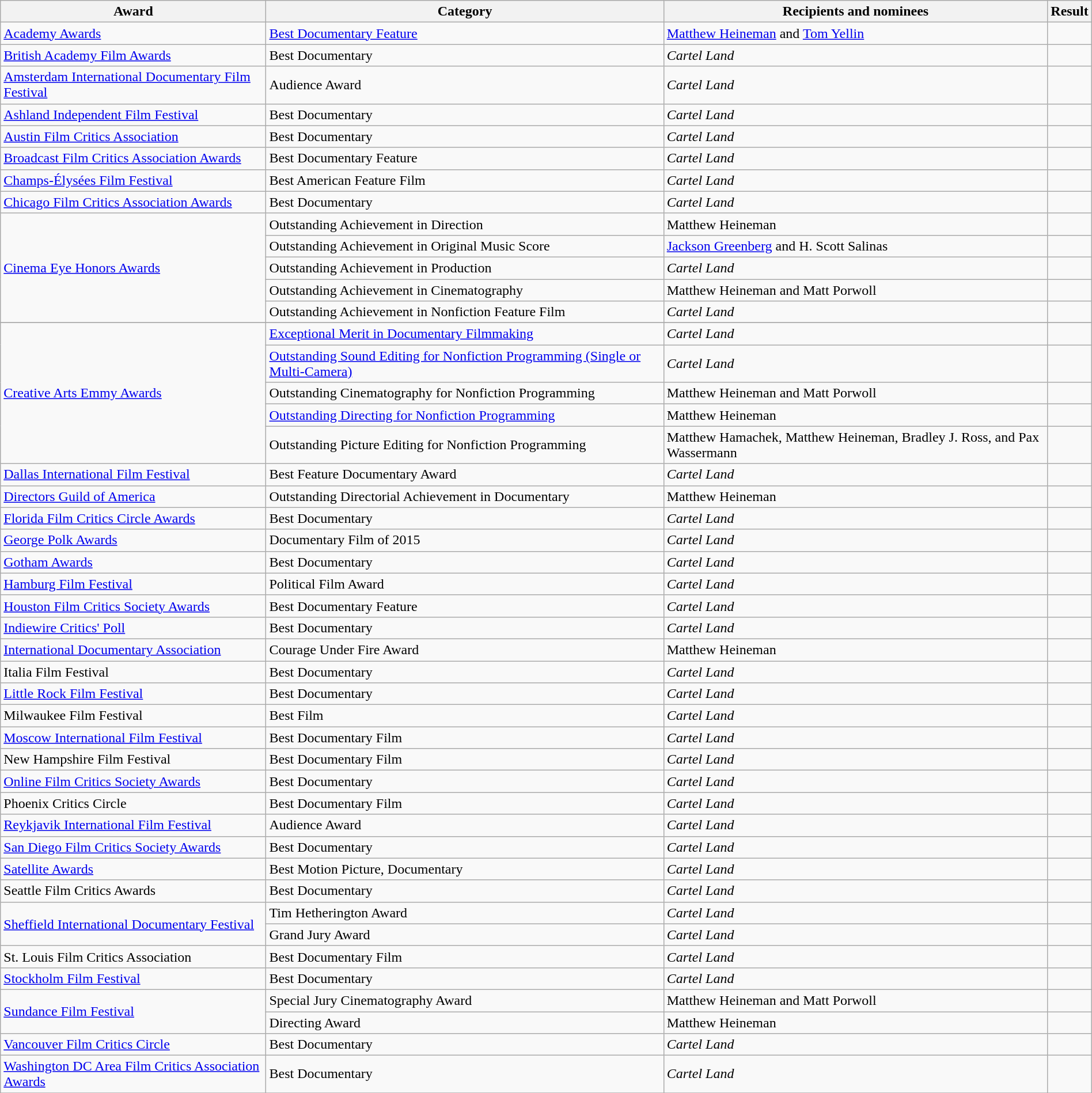<table class="wikitable sortable" width="100%">
<tr>
<th>Award</th>
<th>Category</th>
<th>Recipients and nominees</th>
<th>Result</th>
</tr>
<tr>
<td><a href='#'>Academy Awards</a></td>
<td><a href='#'>Best Documentary Feature</a></td>
<td><a href='#'>Matthew Heineman</a> and <a href='#'>Tom Yellin</a></td>
<td></td>
</tr>
<tr>
<td><a href='#'>British Academy Film Awards</a></td>
<td>Best Documentary</td>
<td><em>Cartel Land</em></td>
<td></td>
</tr>
<tr>
<td><a href='#'>Amsterdam International Documentary Film Festival</a></td>
<td>Audience Award</td>
<td><em>Cartel Land</em></td>
<td></td>
</tr>
<tr>
<td><a href='#'>Ashland Independent Film Festival</a></td>
<td>Best Documentary</td>
<td><em>Cartel Land</em></td>
<td></td>
</tr>
<tr>
<td><a href='#'>Austin Film Critics Association</a></td>
<td>Best Documentary</td>
<td><em>Cartel Land</em></td>
<td></td>
</tr>
<tr>
<td><a href='#'>Broadcast Film Critics Association Awards</a></td>
<td>Best Documentary Feature</td>
<td><em>Cartel Land</em></td>
<td></td>
</tr>
<tr>
<td><a href='#'>Champs-Élysées Film Festival</a></td>
<td>Best American Feature Film</td>
<td><em>Cartel Land</em></td>
<td></td>
</tr>
<tr>
<td><a href='#'>Chicago Film Critics Association Awards</a></td>
<td>Best Documentary</td>
<td><em>Cartel Land</em></td>
<td></td>
</tr>
<tr>
<td rowspan="5"><a href='#'>Cinema Eye Honors Awards</a></td>
<td>Outstanding Achievement in Direction</td>
<td>Matthew Heineman</td>
<td></td>
</tr>
<tr>
<td>Outstanding Achievement in Original Music Score</td>
<td><a href='#'>Jackson Greenberg</a> and H. Scott Salinas</td>
<td></td>
</tr>
<tr>
<td>Outstanding Achievement in Production</td>
<td><em>Cartel Land</em></td>
<td></td>
</tr>
<tr>
<td>Outstanding Achievement in Cinematography</td>
<td>Matthew Heineman and Matt Porwoll</td>
<td></td>
</tr>
<tr>
<td>Outstanding Achievement in Nonfiction Feature Film</td>
<td><em>Cartel Land</em></td>
<td></td>
</tr>
<tr>
</tr>
<tr>
<td rowspan="5"><a href='#'>Creative Arts Emmy Awards</a></td>
<td><a href='#'>Exceptional Merit in Documentary Filmmaking</a></td>
<td><em>Cartel Land</em></td>
<td></td>
</tr>
<tr>
<td><a href='#'>Outstanding Sound Editing for Nonfiction Programming (Single or Multi-Camera)</a></td>
<td><em>Cartel Land</em></td>
<td></td>
</tr>
<tr>
<td>Outstanding Cinematography for Nonfiction Programming</td>
<td>Matthew Heineman and Matt Porwoll</td>
<td></td>
</tr>
<tr>
<td><a href='#'>Outstanding Directing for Nonfiction Programming</a></td>
<td>Matthew Heineman</td>
<td></td>
</tr>
<tr>
<td>Outstanding Picture Editing for Nonfiction Programming</td>
<td>Matthew Hamachek, Matthew Heineman, Bradley J. Ross, and Pax Wassermann</td>
<td></td>
</tr>
<tr>
<td><a href='#'>Dallas International Film Festival</a></td>
<td>Best Feature Documentary Award</td>
<td><em>Cartel Land</em></td>
<td></td>
</tr>
<tr>
<td><a href='#'>Directors Guild of America</a></td>
<td>Outstanding Directorial Achievement in Documentary</td>
<td>Matthew Heineman</td>
<td></td>
</tr>
<tr>
<td><a href='#'>Florida Film Critics Circle Awards</a></td>
<td>Best Documentary</td>
<td><em>Cartel Land</em></td>
<td></td>
</tr>
<tr>
<td><a href='#'>George Polk Awards</a></td>
<td>Documentary Film of 2015</td>
<td><em>Cartel Land</em></td>
<td></td>
</tr>
<tr>
<td><a href='#'>Gotham Awards</a></td>
<td>Best Documentary</td>
<td><em>Cartel Land</em></td>
<td></td>
</tr>
<tr>
<td><a href='#'>Hamburg Film Festival</a></td>
<td>Political Film Award</td>
<td><em>Cartel Land</em></td>
<td></td>
</tr>
<tr>
<td><a href='#'>Houston Film Critics Society Awards</a></td>
<td>Best Documentary Feature</td>
<td><em>Cartel Land</em></td>
<td></td>
</tr>
<tr>
<td><a href='#'>Indiewire Critics' Poll</a></td>
<td>Best Documentary</td>
<td><em>Cartel Land</em></td>
<td></td>
</tr>
<tr>
<td><a href='#'>International Documentary Association</a></td>
<td>Courage Under Fire Award</td>
<td>Matthew Heineman</td>
<td></td>
</tr>
<tr>
<td>Italia Film Festival</td>
<td>Best Documentary</td>
<td><em>Cartel Land</em></td>
<td></td>
</tr>
<tr>
<td><a href='#'>Little Rock Film Festival</a></td>
<td>Best Documentary</td>
<td><em>Cartel Land</em></td>
<td></td>
</tr>
<tr>
<td>Milwaukee Film Festival</td>
<td>Best Film</td>
<td><em>Cartel Land</em></td>
<td></td>
</tr>
<tr>
<td><a href='#'>Moscow International Film Festival</a></td>
<td>Best Documentary Film</td>
<td><em>Cartel Land</em></td>
<td></td>
</tr>
<tr>
<td>New Hampshire Film Festival</td>
<td>Best Documentary Film</td>
<td><em>Cartel Land</em></td>
<td></td>
</tr>
<tr>
<td><a href='#'>Online Film Critics Society Awards</a></td>
<td>Best Documentary</td>
<td><em>Cartel Land</em></td>
<td></td>
</tr>
<tr>
<td>Phoenix Critics Circle</td>
<td>Best Documentary Film</td>
<td><em>Cartel Land</em></td>
<td></td>
</tr>
<tr>
<td><a href='#'>Reykjavik International Film Festival</a></td>
<td>Audience Award</td>
<td><em>Cartel Land</em></td>
<td></td>
</tr>
<tr>
<td><a href='#'>San Diego Film Critics Society Awards</a></td>
<td>Best Documentary</td>
<td><em>Cartel Land</em></td>
<td></td>
</tr>
<tr>
<td><a href='#'>Satellite Awards</a></td>
<td>Best Motion Picture, Documentary</td>
<td><em>Cartel Land</em></td>
<td></td>
</tr>
<tr>
<td>Seattle Film Critics Awards</td>
<td>Best Documentary</td>
<td><em>Cartel Land</em></td>
<td></td>
</tr>
<tr>
<td rowspan="2"><a href='#'>Sheffield International Documentary Festival</a></td>
<td>Tim Hetherington Award</td>
<td><em>Cartel Land</em></td>
<td></td>
</tr>
<tr>
<td>Grand Jury Award</td>
<td><em>Cartel Land</em></td>
<td></td>
</tr>
<tr>
<td>St. Louis Film Critics Association</td>
<td>Best Documentary Film</td>
<td><em>Cartel Land</em></td>
<td></td>
</tr>
<tr>
<td><a href='#'>Stockholm Film Festival</a></td>
<td>Best Documentary</td>
<td><em>Cartel Land</em></td>
<td></td>
</tr>
<tr>
<td rowspan="2"><a href='#'>Sundance Film Festival</a></td>
<td>Special Jury Cinematography Award</td>
<td>Matthew Heineman and Matt Porwoll</td>
<td></td>
</tr>
<tr>
<td>Directing Award</td>
<td>Matthew Heineman</td>
<td></td>
</tr>
<tr>
<td><a href='#'>Vancouver Film Critics Circle</a></td>
<td>Best Documentary</td>
<td><em>Cartel Land</em></td>
<td></td>
</tr>
<tr>
<td><a href='#'>Washington DC Area Film Critics Association Awards</a></td>
<td>Best Documentary</td>
<td><em>Cartel Land</em></td>
<td></td>
</tr>
<tr>
</tr>
</table>
